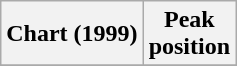<table class="wikitable plainrowheaders" style="text-align:center">
<tr>
<th scope="col">Chart (1999)</th>
<th scope="col">Peak<br>position</th>
</tr>
<tr>
</tr>
</table>
